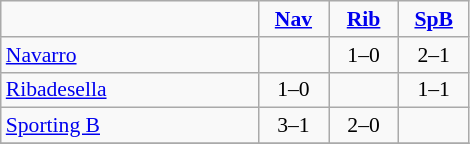<table style="font-size: 90%; text-align: center" class="wikitable">
<tr>
<td width=165></td>
<td align="center" width=40><strong><a href='#'>Nav</a></strong></td>
<td width=40><strong><a href='#'>Rib</a></strong></td>
<td width=40><strong><a href='#'>SpB</a></strong></td>
</tr>
<tr>
<td align=left><a href='#'>Navarro</a></td>
<td></td>
<td> 1–0</td>
<td> 2–1</td>
</tr>
<tr>
<td align=left><a href='#'>Ribadesella</a></td>
<td> 1–0</td>
<td></td>
<td> 1–1</td>
</tr>
<tr>
<td align=left><a href='#'>Sporting B</a></td>
<td> 3–1</td>
<td> 2–0</td>
<td></td>
</tr>
<tr>
</tr>
</table>
